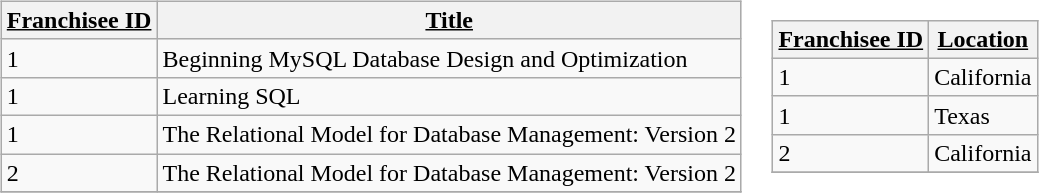<table>
<tr>
<td><br><table class="wikitable">
<tr>
<th><u>Franchisee ID</u></th>
<th><u>Title</u></th>
</tr>
<tr>
<td>1</td>
<td>Beginning MySQL Database Design and Optimization</td>
</tr>
<tr>
<td>1</td>
<td>Learning SQL</td>
</tr>
<tr>
<td>1</td>
<td>The Relational Model for Database Management: Version 2</td>
</tr>
<tr>
<td>2</td>
<td>The Relational Model for Database Management: Version 2</td>
</tr>
<tr>
</tr>
</table>
</td>
<td><br><table class="wikitable">
<tr>
<th><u>Franchisee ID</u></th>
<th><u>Location</u></th>
</tr>
<tr>
<td>1</td>
<td>California</td>
</tr>
<tr>
<td>1</td>
<td>Texas</td>
</tr>
<tr>
<td>2</td>
<td>California</td>
</tr>
<tr>
</tr>
</table>
</td>
</tr>
</table>
